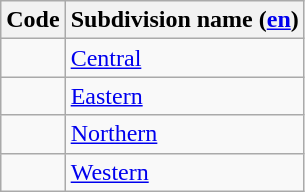<table class="wikitable sortable">
<tr>
<th>Code</th>
<th>Subdivision name (<a href='#'>en</a>)</th>
</tr>
<tr>
<td></td>
<td><a href='#'>Central</a></td>
</tr>
<tr>
<td></td>
<td><a href='#'>Eastern</a></td>
</tr>
<tr>
<td></td>
<td><a href='#'>Northern</a></td>
</tr>
<tr>
<td></td>
<td><a href='#'>Western</a></td>
</tr>
</table>
